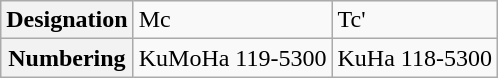<table class="wikitable">
<tr>
<th>Designation</th>
<td>Mc</td>
<td>Tc'</td>
</tr>
<tr>
<th>Numbering</th>
<td>KuMoHa 119-5300</td>
<td>KuHa 118-5300</td>
</tr>
</table>
